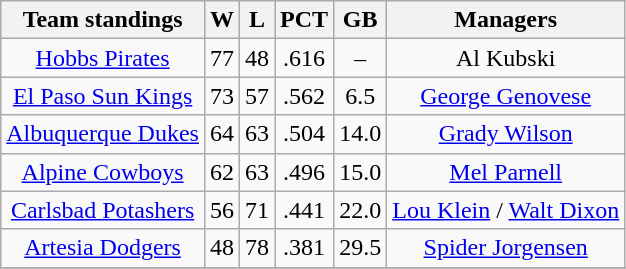<table class="wikitable">
<tr>
<th>Team standings</th>
<th>W</th>
<th>L</th>
<th>PCT</th>
<th>GB</th>
<th>Managers</th>
</tr>
<tr align=center>
<td><a href='#'>Hobbs Pirates</a></td>
<td>77</td>
<td>48</td>
<td>.616</td>
<td>–</td>
<td>Al Kubski</td>
</tr>
<tr align=center>
<td><a href='#'>El Paso Sun Kings</a></td>
<td>73</td>
<td>57</td>
<td>.562</td>
<td>6.5</td>
<td><a href='#'>George Genovese</a></td>
</tr>
<tr align=center>
<td><a href='#'>Albuquerque Dukes</a></td>
<td>64</td>
<td>63</td>
<td>.504</td>
<td>14.0</td>
<td><a href='#'>Grady Wilson</a></td>
</tr>
<tr align=center>
<td><a href='#'>Alpine Cowboys</a></td>
<td>62</td>
<td>63</td>
<td>.496</td>
<td>15.0</td>
<td><a href='#'>Mel Parnell</a></td>
</tr>
<tr align=center>
<td><a href='#'>Carlsbad Potashers</a></td>
<td>56</td>
<td>71</td>
<td>.441</td>
<td>22.0</td>
<td><a href='#'>Lou Klein</a> / <a href='#'>Walt Dixon</a></td>
</tr>
<tr align=center>
<td><a href='#'>Artesia Dodgers</a></td>
<td>48</td>
<td>78</td>
<td>.381</td>
<td>29.5</td>
<td><a href='#'>Spider Jorgensen</a></td>
</tr>
<tr align=center>
</tr>
</table>
